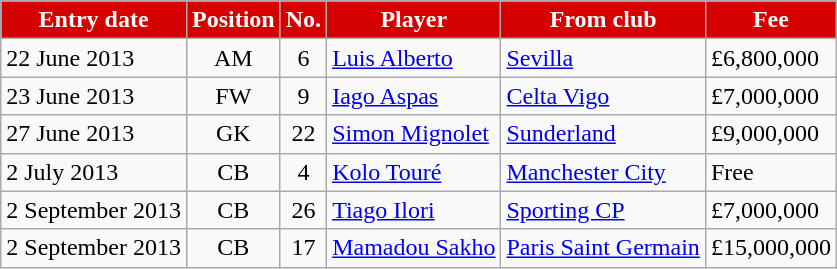<table class="wikitable sortable">
<tr>
<th style="background:#d50000; color:white;">Entry date</th>
<th style="background:#d50000; color:white;">Position</th>
<th style="background:#d50000; color:white;">No.</th>
<th style="background:#d50000; color:white;">Player</th>
<th style="background:#d50000; color:white;">From club</th>
<th style="background:#d50000; color:white;">Fee</th>
</tr>
<tr>
<td>22 June 2013</td>
<td style="text-align:center;">AM</td>
<td style="text-align:center;">6</td>
<td style="text-align:left;"> <a href='#'>Luis Alberto</a></td>
<td style="text-align:left;"> <a href='#'>Sevilla</a></td>
<td>£6,800,000</td>
</tr>
<tr>
<td>23 June 2013</td>
<td style="text-align:center;">FW</td>
<td style="text-align:center;">9</td>
<td style="text-align:left;"> <a href='#'>Iago Aspas</a></td>
<td style="text-align:left;"> <a href='#'>Celta Vigo</a></td>
<td>£7,000,000</td>
</tr>
<tr>
<td>27 June 2013</td>
<td style="text-align:center;">GK</td>
<td style="text-align:center;">22</td>
<td style="text-align:left;"> <a href='#'>Simon Mignolet</a></td>
<td style="text-align:left;"> <a href='#'>Sunderland</a></td>
<td>£9,000,000</td>
</tr>
<tr>
<td>2 July 2013</td>
<td style="text-align:center;">CB</td>
<td style="text-align:center;">4</td>
<td style="text-align:left;"> <a href='#'>Kolo Touré</a></td>
<td style="text-align:left;"> <a href='#'>Manchester City</a></td>
<td>Free</td>
</tr>
<tr>
<td>2 September 2013</td>
<td style="text-align:center;">CB</td>
<td style="text-align:center;">26</td>
<td style="text-align:left;"> <a href='#'>Tiago Ilori</a></td>
<td style="text-align:left;"> <a href='#'>Sporting CP</a></td>
<td>£7,000,000</td>
</tr>
<tr>
<td>2 September 2013</td>
<td style="text-align:center;">CB</td>
<td style="text-align:center;">17</td>
<td style="text-align:left;"> <a href='#'>Mamadou Sakho</a></td>
<td style="text-align:left;"> <a href='#'>Paris Saint Germain</a></td>
<td>£15,000,000</td>
</tr>
</table>
